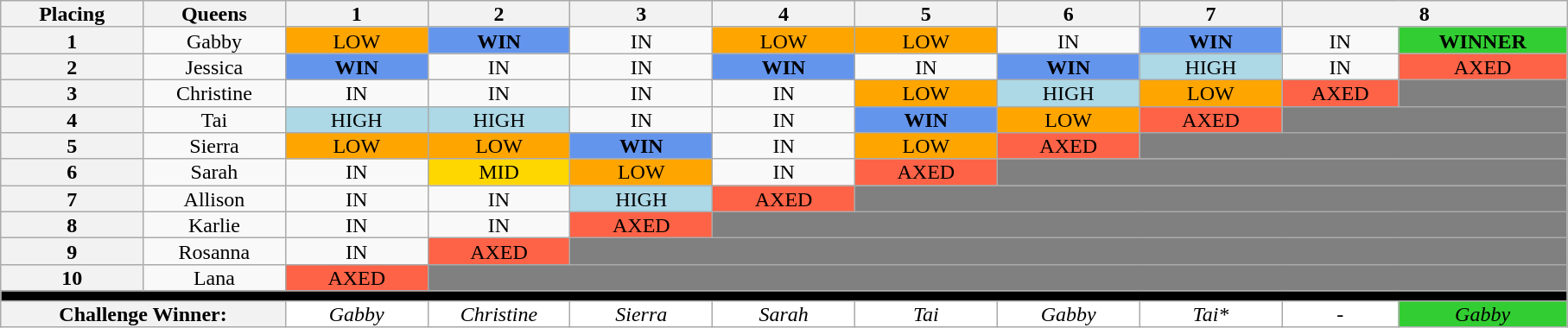<table class="wikitable" style="text-align:center; font-size:100%; line-height:13px;">
<tr>
<th rowspan="1" style="width: 6%;">Placing</th>
<th rowspan="1" style="width: 6%;">Queens</th>
<th rowspan="1" style="width: 6%;">1</th>
<th rowspan="1" style="width: 6%;">2</th>
<th rowspan="1" style="width: 6%;">3</th>
<th rowspan="1" style="width: 6%;">4</th>
<th rowspan="1" style="width: 6%;">5</th>
<th rowspan="1" style="width: 6%;">6</th>
<th rowspan="1" style="width: 6%;">7</th>
<th rowspan="1" style="width: 12%;" colspan=2>8</th>
</tr>
<tr>
<th>1</th>
<td>Gabby</td>
<td bgcolor="orange">LOW</td>
<td bgcolor="cornflowerblue"><strong>WIN</strong></td>
<td>IN</td>
<td bgcolor="orange">LOW</td>
<td bgcolor="orange">LOW</td>
<td>IN</td>
<td bgcolor="cornflowerblue"><strong>WIN</strong></td>
<td>IN</td>
<td bgcolor="limegreen"><strong>WINNER</strong></td>
</tr>
<tr>
<th>2</th>
<td>Jessica</td>
<td bgcolor="cornflowerblue"><strong>WIN</strong></td>
<td>IN</td>
<td>IN</td>
<td bgcolor="cornflowerblue"><strong>WIN</strong></td>
<td>IN</td>
<td bgcolor="cornflowerblue"><strong>WIN</strong></td>
<td bgcolor="lightblue">HIGH</td>
<td>IN</td>
<td bgcolor="tomato">AXED</td>
</tr>
<tr>
<th>3</th>
<td>Christine</td>
<td>IN</td>
<td>IN</td>
<td>IN</td>
<td>IN</td>
<td bgcolor="orange">LOW</td>
<td bgcolor="lightblue">HIGH</td>
<td bgcolor="orange">LOW</td>
<td bgcolor="tomato">AXED</td>
<td bgcolor="gray" colspan=1></td>
</tr>
<tr>
<th>4</th>
<td>Tai</td>
<td bgcolor="lightblue">HIGH</td>
<td bgcolor="lightblue">HIGH</td>
<td>IN</td>
<td>IN</td>
<td bgcolor="cornflowerblue"><strong>WIN</strong></td>
<td bgcolor="orange">LOW</td>
<td bgcolor="tomato">AXED</td>
<td bgcolor="gray" colspan=2></td>
</tr>
<tr>
<th>5</th>
<td>Sierra</td>
<td bgcolor="orange">LOW</td>
<td bgcolor="orange">LOW</td>
<td bgcolor="cornflowerblue"><strong>WIN</strong></td>
<td>IN</td>
<td bgcolor="orange">LOW</td>
<td bgcolor="tomato">AXED</td>
<td bgcolor="gray" colspan=3></td>
</tr>
<tr>
<th>6</th>
<td>Sarah</td>
<td>IN</td>
<td bgcolor="gold">MID</td>
<td bgcolor="orange">LOW</td>
<td>IN</td>
<td bgcolor="tomato">AXED</td>
<td bgcolor="gray" colspan=4></td>
</tr>
<tr>
<th>7</th>
<td>Allison</td>
<td>IN</td>
<td>IN</td>
<td bgcolor="lightblue">HIGH</td>
<td bgcolor="tomato">AXED</td>
<td bgcolor="gray" colspan=5></td>
</tr>
<tr>
<th>8</th>
<td>Karlie</td>
<td>IN</td>
<td>IN</td>
<td bgcolor="tomato">AXED</td>
<td bgcolor="gray" colspan=6></td>
</tr>
<tr>
<th>9</th>
<td>Rosanna</td>
<td>IN</td>
<td bgcolor="tomato">AXED</td>
<td bgcolor="gray" colspan=7></td>
</tr>
<tr>
<th>10</th>
<td>Lana</td>
<td bgcolor="tomato">AXED</td>
<td bgcolor="gray" colspan=8></td>
</tr>
<tr>
<td colspan=11 bgcolor="black"></td>
</tr>
<tr>
<th colspan=2>Challenge Winner:</th>
<td bgcolor="white"><em>Gabby</em></td>
<td bgcolor="white"><em>Christine</em></td>
<td bgcolor="white"><em>Sierra</em></td>
<td bgcolor="white"><em>Sarah</em></td>
<td bgcolor="white"><em>Tai</em></td>
<td bgcolor="white"><em>Gabby</em></td>
<td bgcolor="white"><em>Tai*</em></td>
<td bgcolor="white"><em>-</em></td>
<td bgcolor="limegreen"><em>Gabby</em></td>
</tr>
</table>
